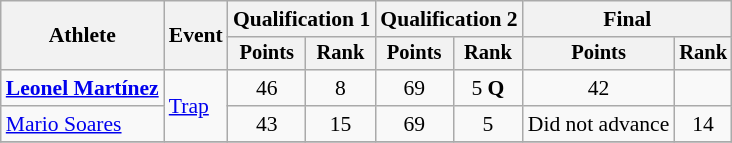<table class=wikitable style=font-size:90%;text-align:center>
<tr>
<th rowspan=2>Athlete</th>
<th rowspan=2>Event</th>
<th colspan=2>Qualification 1</th>
<th colspan=2>Qualification 2</th>
<th colspan=2>Final</th>
</tr>
<tr style=font-size:95%>
<th>Points</th>
<th>Rank</th>
<th>Points</th>
<th>Rank</th>
<th>Points</th>
<th>Rank</th>
</tr>
<tr>
<td align=left><strong><a href='#'>Leonel Martínez</a></strong></td>
<td align=left rowspan=2><a href='#'>Trap</a></td>
<td>46</td>
<td>8</td>
<td>69</td>
<td>5 <strong>Q</strong></td>
<td>42</td>
<td></td>
</tr>
<tr>
<td align=left><a href='#'>Mario Soares</a></td>
<td>43</td>
<td>15</td>
<td>69</td>
<td>5</td>
<td>Did not advance</td>
<td>14</td>
</tr>
<tr>
</tr>
</table>
